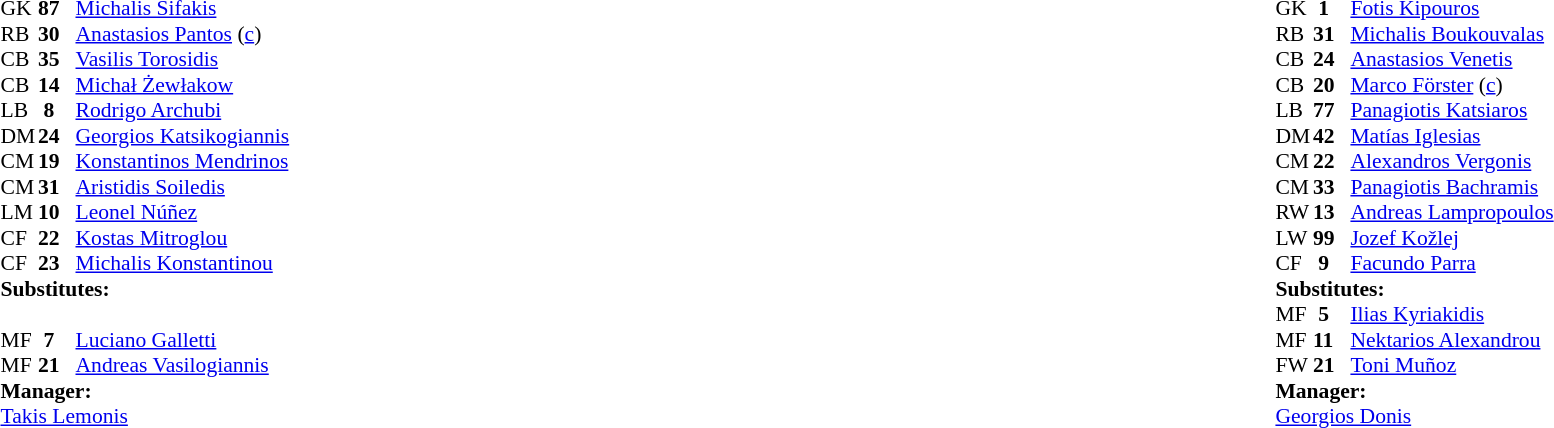<table width="100%">
<tr>
<td valign="top" width="50%"><br><table style="font-size: 90%" cellspacing="0" cellpadding="0">
<tr>
<th width="25"></th>
<th width="25"></th>
</tr>
<tr>
<td>GK</td>
<td><strong>87</strong></td>
<td> <a href='#'>Michalis Sifakis</a></td>
</tr>
<tr>
<td>RB</td>
<td><strong>30</strong></td>
<td> <a href='#'>Anastasios Pantos</a> (<a href='#'>c</a>)</td>
</tr>
<tr>
<td>CB</td>
<td><strong>35</strong></td>
<td> <a href='#'>Vasilis Torosidis</a></td>
</tr>
<tr>
<td>CB</td>
<td><strong>14</strong></td>
<td> <a href='#'>Michał Żewłakow</a></td>
</tr>
<tr>
<td>LB</td>
<td><strong> 8</strong></td>
<td> <a href='#'>Rodrigo Archubi</a></td>
</tr>
<tr>
<td>DM</td>
<td><strong>24</strong></td>
<td> <a href='#'>Georgios Katsikogiannis</a></td>
<td> </td>
</tr>
<tr>
<td>CM</td>
<td><strong>19</strong></td>
<td> <a href='#'>Konstantinos Mendrinos</a></td>
</tr>
<tr>
<td>CM</td>
<td><strong>31</strong></td>
<td> <a href='#'>Aristidis Soiledis</a></td>
<td></td>
<td></td>
</tr>
<tr>
<td>LM</td>
<td><strong>10</strong></td>
<td> <a href='#'>Leonel Núñez</a></td>
<td></td>
<td></td>
</tr>
<tr>
<td>CF</td>
<td><strong>22</strong></td>
<td> <a href='#'>Kostas Mitroglou</a></td>
</tr>
<tr>
<td>CF</td>
<td><strong>23</strong></td>
<td> <a href='#'>Michalis Konstantinou</a></td>
</tr>
<tr>
<td colspan=4><strong>Substitutes:</strong></td>
</tr>
<tr>
<td></td>
<td></td>
<td> </td>
</tr>
<tr>
<td>MF</td>
<td><strong> 7</strong></td>
<td> <a href='#'>Luciano Galletti</a></td>
<td></td>
<td></td>
</tr>
<tr>
<td>MF</td>
<td><strong>21</strong></td>
<td> <a href='#'>Andreas Vasilogiannis</a></td>
<td></td>
<td></td>
</tr>
<tr>
<td colspan=4><strong>Manager:</strong></td>
</tr>
<tr>
<td colspan="4"> <a href='#'>Takis Lemonis</a></td>
</tr>
</table>
</td>
<td valign="top" width="50%"><br><table style="font-size: 90%" cellspacing="0" cellpadding="0" align="center">
<tr>
<th width="25"></th>
<th width="25"></th>
</tr>
<tr>
<td>GK</td>
<td><strong> 1</strong></td>
<td> <a href='#'>Fotis Kipouros</a></td>
</tr>
<tr>
<td>RB</td>
<td><strong>31</strong></td>
<td> <a href='#'>Michalis Boukouvalas</a></td>
</tr>
<tr>
<td>CB</td>
<td><strong>24</strong></td>
<td> <a href='#'>Anastasios Venetis</a></td>
</tr>
<tr>
<td>CB</td>
<td><strong>20</strong></td>
<td> <a href='#'>Marco Förster</a> (<a href='#'>c</a>)</td>
</tr>
<tr>
<td>LB</td>
<td><strong>77</strong></td>
<td> <a href='#'>Panagiotis Katsiaros</a></td>
</tr>
<tr>
<td>DM</td>
<td><strong>42</strong></td>
<td> <a href='#'>Matías Iglesias</a></td>
<td></td>
<td> </td>
</tr>
<tr>
<td>CM</td>
<td><strong>22</strong></td>
<td> <a href='#'>Alexandros Vergonis</a></td>
<td></td>
<td> </td>
</tr>
<tr>
<td>CM</td>
<td><strong>33</strong></td>
<td> <a href='#'>Panagiotis Bachramis</a></td>
<td></td>
<td> </td>
</tr>
<tr>
<td>RW</td>
<td><strong>13</strong></td>
<td> <a href='#'>Andreas Lampropoulos</a></td>
</tr>
<tr>
<td>LW</td>
<td><strong>99</strong></td>
<td> <a href='#'>Jozef Kožlej</a></td>
</tr>
<tr>
<td>CF</td>
<td><strong> 9</strong></td>
<td> <a href='#'>Facundo Parra</a></td>
</tr>
<tr>
<td colspan=4><strong>Substitutes:</strong></td>
</tr>
<tr>
<td>MF</td>
<td><strong> 5</strong></td>
<td> <a href='#'>Ilias Kyriakidis</a></td>
<td></td>
<td> </td>
</tr>
<tr>
<td>MF</td>
<td><strong>11</strong></td>
<td> <a href='#'>Nektarios Alexandrou</a></td>
<td></td>
<td> </td>
</tr>
<tr>
<td>FW</td>
<td><strong>21</strong></td>
<td> <a href='#'>Toni Muñoz</a></td>
<td></td>
<td> </td>
</tr>
<tr>
<td colspan=4><strong>Manager:</strong></td>
</tr>
<tr>
<td colspan="4"> <a href='#'>Georgios Donis</a></td>
</tr>
</table>
</td>
</tr>
</table>
